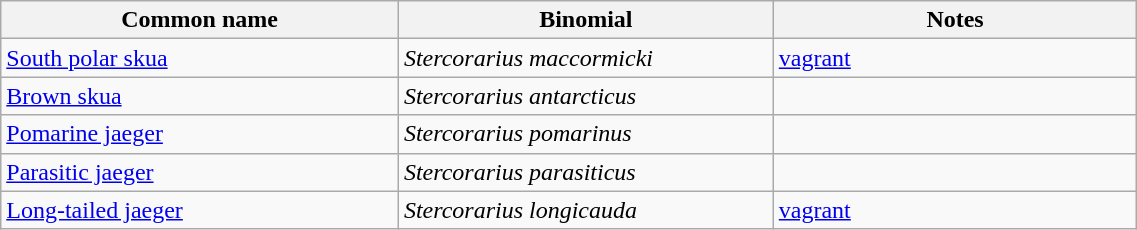<table style="width:60%;" class="wikitable">
<tr>
<th width=35%>Common name</th>
<th width=33%>Binomial</th>
<th width=32%>Notes</th>
</tr>
<tr>
<td><a href='#'>South polar skua</a></td>
<td><em>Stercorarius maccormicki</em></td>
<td><a href='#'>vagrant</a></td>
</tr>
<tr>
<td><a href='#'>Brown skua</a></td>
<td><em>Stercorarius antarcticus</em></td>
<td></td>
</tr>
<tr>
<td><a href='#'>Pomarine jaeger</a></td>
<td><em>Stercorarius pomarinus</em></td>
<td></td>
</tr>
<tr>
<td><a href='#'>Parasitic jaeger</a></td>
<td><em>Stercorarius parasiticus</em></td>
<td></td>
</tr>
<tr>
<td><a href='#'>Long-tailed jaeger</a></td>
<td><em>Stercorarius longicauda</em></td>
<td><a href='#'>vagrant</a></td>
</tr>
</table>
